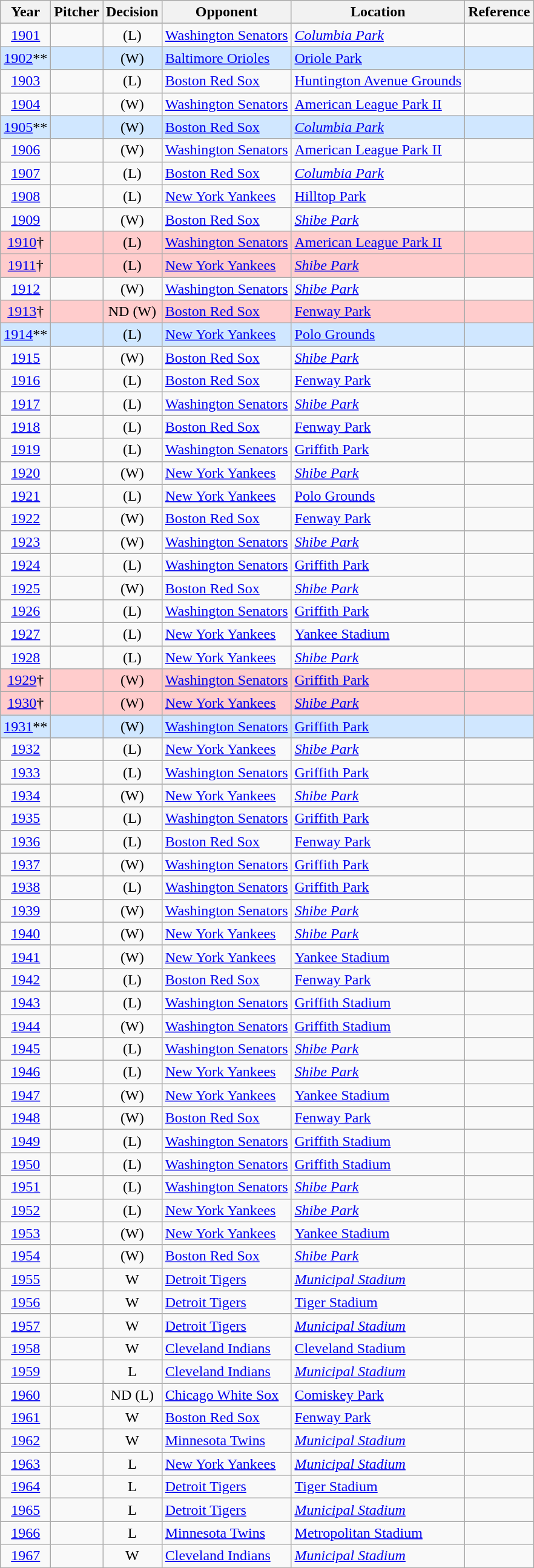<table class="wikitable sortable">
<tr>
<th>Year</th>
<th>Pitcher</th>
<th>Decision</th>
<th>Opponent</th>
<th>Location</th>
<th class="unsortable">Reference</th>
</tr>
<tr>
<td align="center"><a href='#'>1901</a></td>
<td></td>
<td align="center">(L)</td>
<td><a href='#'>Washington Senators</a></td>
<td><em><a href='#'>Columbia Park</a></em></td>
<td align="center"></td>
</tr>
<tr>
<td style="background-color: #D0E7FF" align="center"><a href='#'>1902</a>**</td>
<td style="background-color: #D0E7FF"></td>
<td style="background-color: #D0E7FF" align="center">(W)</td>
<td style="background-color: #D0E7FF"><a href='#'>Baltimore Orioles</a></td>
<td style="background-color: #D0E7FF"><a href='#'>Oriole Park</a></td>
<td style="background-color: #D0E7FF" align="center"></td>
</tr>
<tr>
<td align="center"><a href='#'>1903</a></td>
<td></td>
<td align="center">(L)</td>
<td><a href='#'>Boston Red Sox</a></td>
<td><a href='#'>Huntington Avenue Grounds</a></td>
<td align="center"></td>
</tr>
<tr>
<td align="center"><a href='#'>1904</a></td>
<td></td>
<td align="center">(W)</td>
<td><a href='#'>Washington Senators</a></td>
<td><a href='#'>American League Park II</a></td>
<td align="center"></td>
</tr>
<tr>
<td style="background-color: #D0E7FF" align="center"><a href='#'>1905</a>**</td>
<td style="background-color: #D0E7FF"></td>
<td style="background-color: #D0E7FF" align="center">(W)</td>
<td style="background-color: #D0E7FF"><a href='#'>Boston Red Sox</a></td>
<td style="background-color: #D0E7FF"><em><a href='#'>Columbia Park</a></em></td>
<td style="background-color: #D0E7FF" align="center"></td>
</tr>
<tr>
<td align="center"><a href='#'>1906</a></td>
<td> </td>
<td align="center">(W)</td>
<td><a href='#'>Washington Senators</a></td>
<td><a href='#'>American League Park II</a></td>
<td align="center"></td>
</tr>
<tr>
<td align="center"><a href='#'>1907</a></td>
<td></td>
<td align="center">(L)</td>
<td><a href='#'>Boston Red Sox</a></td>
<td><em><a href='#'>Columbia Park</a></em></td>
<td align="center"></td>
</tr>
<tr>
<td align="center"><a href='#'>1908</a></td>
<td></td>
<td align="center">(L)</td>
<td><a href='#'>New York Yankees</a></td>
<td><a href='#'>Hilltop Park</a></td>
<td align="center"></td>
</tr>
<tr>
<td align="center"><a href='#'>1909</a></td>
<td> </td>
<td align="center">(W)</td>
<td><a href='#'>Boston Red Sox</a></td>
<td><em><a href='#'>Shibe Park</a></em></td>
<td align="center"></td>
</tr>
<tr>
<td style="background-color: #FFCCCC" align="center"><a href='#'>1910</a>†</td>
<td style="background-color: #FFCCCC"> </td>
<td style="background-color: #FFCCCC" align="center">(L)</td>
<td style="background-color: #FFCCCC"><a href='#'>Washington Senators</a></td>
<td style="background-color: #FFCCCC"><a href='#'>American League Park II</a></td>
<td style="background-color: #FFCCCC" align="center"></td>
</tr>
<tr>
<td style="background-color: #FFCCCC" align="center"><a href='#'>1911</a>†</td>
<td style="background-color: #FFCCCC"> </td>
<td style="background-color: #FFCCCC" align="center">(L)</td>
<td style="background-color: #FFCCCC"><a href='#'>New York Yankees</a></td>
<td style="background-color: #FFCCCC"><em><a href='#'>Shibe Park</a></em></td>
<td style="background-color: #FFCCCC" align="center"></td>
</tr>
<tr>
<td align="center"><a href='#'>1912</a></td>
<td> </td>
<td align="center">(W)</td>
<td><a href='#'>Washington Senators</a></td>
<td><em><a href='#'>Shibe Park</a></em></td>
<td align="center"></td>
</tr>
<tr>
<td style="background-color: #FFCCCC" align="center"><a href='#'>1913</a>†</td>
<td style="background-color: #FFCCCC"> </td>
<td style="background-color: #FFCCCC" align="center">ND (W)</td>
<td style="background-color: #FFCCCC"><a href='#'>Boston Red Sox</a></td>
<td style="background-color: #FFCCCC"><a href='#'>Fenway Park</a></td>
<td style="background-color: #FFCCCC" align="center"></td>
</tr>
<tr>
<td style="background-color: #D0E7FF" align="center"><a href='#'>1914</a>**</td>
<td style="background-color: #D0E7FF"></td>
<td style="background-color: #D0E7FF" align="center">(L)</td>
<td style="background-color: #D0E7FF"><a href='#'>New York Yankees</a></td>
<td style="background-color: #D0E7FF"><a href='#'>Polo Grounds</a></td>
<td style="background-color: #D0E7FF" align="center"></td>
</tr>
<tr>
<td align="center"><a href='#'>1915</a></td>
<td></td>
<td align="center">(W)</td>
<td><a href='#'>Boston Red Sox</a></td>
<td><em><a href='#'>Shibe Park</a></em></td>
<td align="center"></td>
</tr>
<tr>
<td align="center"><a href='#'>1916</a></td>
<td></td>
<td align="center">(L)</td>
<td><a href='#'>Boston Red Sox</a></td>
<td><a href='#'>Fenway Park</a></td>
<td align="center"></td>
</tr>
<tr>
<td align="center"><a href='#'>1917</a></td>
<td> </td>
<td align="center">(L)</td>
<td><a href='#'>Washington Senators</a></td>
<td><em><a href='#'>Shibe Park</a></em></td>
<td align="center"></td>
</tr>
<tr>
<td align="center"><a href='#'>1918</a></td>
<td></td>
<td align="center">(L)</td>
<td><a href='#'>Boston Red Sox</a></td>
<td><a href='#'>Fenway Park</a></td>
<td align="center"></td>
</tr>
<tr>
<td align="center"><a href='#'>1919</a></td>
<td></td>
<td align="center">(L)</td>
<td><a href='#'>Washington Senators</a></td>
<td><a href='#'>Griffith Park</a></td>
<td align="center"></td>
</tr>
<tr>
<td align="center"><a href='#'>1920</a></td>
<td> </td>
<td align="center">(W)</td>
<td><a href='#'>New York Yankees</a></td>
<td><em><a href='#'>Shibe Park</a></em></td>
<td align="center"></td>
</tr>
<tr>
<td align="center"><a href='#'>1921</a></td>
<td> </td>
<td align="center">(L)</td>
<td><a href='#'>New York Yankees</a></td>
<td><a href='#'>Polo Grounds</a></td>
<td align="center"></td>
</tr>
<tr>
<td align="center"><a href='#'>1922</a></td>
<td></td>
<td align="center">(W)</td>
<td><a href='#'>Boston Red Sox</a></td>
<td><a href='#'>Fenway Park</a></td>
<td align="center"></td>
</tr>
<tr>
<td align="center"><a href='#'>1923</a></td>
<td></td>
<td align="center">(W)</td>
<td><a href='#'>Washington Senators</a></td>
<td><em><a href='#'>Shibe Park</a></em></td>
<td align="center"></td>
</tr>
<tr>
<td align="center"><a href='#'>1924</a></td>
<td> </td>
<td align="center">(L)</td>
<td><a href='#'>Washington Senators</a></td>
<td><a href='#'>Griffith Park</a></td>
<td align="center"></td>
</tr>
<tr>
<td align="center"><a href='#'>1925</a></td>
<td></td>
<td align="center">(W)</td>
<td><a href='#'>Boston Red Sox</a></td>
<td><em><a href='#'>Shibe Park</a></em></td>
<td align="center"></td>
</tr>
<tr>
<td align="center"><a href='#'>1926</a></td>
<td></td>
<td align="center">(L)</td>
<td><a href='#'>Washington Senators</a></td>
<td><a href='#'>Griffith Park</a></td>
<td align="center"></td>
</tr>
<tr>
<td align="center"><a href='#'>1927</a></td>
<td> </td>
<td align="center">(L)</td>
<td><a href='#'>New York Yankees</a></td>
<td><a href='#'>Yankee Stadium</a></td>
<td align="center"></td>
</tr>
<tr>
<td align="center"><a href='#'>1928</a></td>
<td> </td>
<td align="center">(L)</td>
<td><a href='#'>New York Yankees</a></td>
<td><em><a href='#'>Shibe Park</a></em></td>
<td align="center"></td>
</tr>
<tr>
<td style="background-color: #FFCCCC" align="center"><a href='#'>1929</a>†</td>
<td style="background-color: #FFCCCC"></td>
<td style="background-color: #FFCCCC" align="center">(W)</td>
<td style="background-color: #FFCCCC"><a href='#'>Washington Senators</a></td>
<td style="background-color: #FFCCCC"><a href='#'>Griffith Park</a></td>
<td style="background-color: #FFCCCC" align="center"></td>
</tr>
<tr>
<td style="background-color: #FFCCCC" align="center"><a href='#'>1930</a>†</td>
<td style="background-color: #FFCCCC"> </td>
<td style="background-color: #FFCCCC" align="center">(W)</td>
<td style="background-color: #FFCCCC"><a href='#'>New York Yankees</a></td>
<td style="background-color: #FFCCCC"><em><a href='#'>Shibe Park</a></em></td>
<td style="background-color: #FFCCCC" align="center"></td>
</tr>
<tr>
<td style="background-color: #D0E7FF" align="center"><a href='#'>1931</a>**</td>
<td style="background-color: #D0E7FF"></td>
<td style="background-color: #D0E7FF" align="center">(W)</td>
<td style="background-color: #D0E7FF"><a href='#'>Washington Senators</a></td>
<td style="background-color: #D0E7FF"><a href='#'>Griffith Park</a></td>
<td style="background-color: #D0E7FF" align="center"></td>
</tr>
<tr>
<td align="center"><a href='#'>1932</a></td>
<td></td>
<td align="center">(L)</td>
<td><a href='#'>New York Yankees</a></td>
<td><em><a href='#'>Shibe Park</a></em></td>
<td align="center"></td>
</tr>
<tr>
<td align="center"><a href='#'>1933</a></td>
<td></td>
<td align="center">(L)</td>
<td><a href='#'>Washington Senators</a></td>
<td><a href='#'>Griffith Park</a></td>
<td align="center"></td>
</tr>
<tr>
<td align="center"><a href='#'>1934</a></td>
<td></td>
<td align="center">(W)</td>
<td><a href='#'>New York Yankees</a></td>
<td><em><a href='#'>Shibe Park</a></em></td>
<td align="center"></td>
</tr>
<tr>
<td align="center"><a href='#'>1935</a></td>
<td> </td>
<td align="center">(L)</td>
<td><a href='#'>Washington Senators</a></td>
<td><a href='#'>Griffith Park</a></td>
<td align="center"></td>
</tr>
<tr>
<td align="center"><a href='#'>1936</a></td>
<td></td>
<td align="center">(L)</td>
<td><a href='#'>Boston Red Sox</a></td>
<td><a href='#'>Fenway Park</a></td>
<td align="center"></td>
</tr>
<tr>
<td align="center"><a href='#'>1937</a></td>
<td></td>
<td align="center">(W)</td>
<td><a href='#'>Washington Senators</a></td>
<td><a href='#'>Griffith Park</a></td>
<td align="center"></td>
</tr>
<tr>
<td align="center"><a href='#'>1938</a></td>
<td></td>
<td align="center">(L)</td>
<td><a href='#'>Washington Senators</a></td>
<td><a href='#'>Griffith Park</a></td>
<td align="center"></td>
</tr>
<tr>
<td align="center"><a href='#'>1939</a></td>
<td></td>
<td align="center">(W)</td>
<td><a href='#'>Washington Senators</a></td>
<td><em><a href='#'>Shibe Park</a></em></td>
<td align="center"></td>
</tr>
<tr>
<td align="center"><a href='#'>1940</a></td>
<td></td>
<td align="center">(W)</td>
<td><a href='#'>New York Yankees</a></td>
<td><em><a href='#'>Shibe Park</a></em></td>
<td align="center"></td>
</tr>
<tr>
<td align="center"><a href='#'>1941</a></td>
<td> </td>
<td align="center">(W)</td>
<td><a href='#'>New York Yankees</a></td>
<td><a href='#'>Yankee Stadium</a></td>
<td align="center"></td>
</tr>
<tr>
<td align="center"><a href='#'>1942</a></td>
<td></td>
<td align="center">(L)</td>
<td><a href='#'>Boston Red Sox</a></td>
<td><a href='#'>Fenway Park</a></td>
<td align="center"></td>
</tr>
<tr>
<td align="center"><a href='#'>1943</a></td>
<td></td>
<td align="center">(L)</td>
<td><a href='#'>Washington Senators</a></td>
<td><a href='#'>Griffith Stadium</a></td>
<td align="center"></td>
</tr>
<tr>
<td align="center"><a href='#'>1944</a></td>
<td> </td>
<td align="center">(W)</td>
<td><a href='#'>Washington Senators</a></td>
<td><a href='#'>Griffith Stadium</a></td>
<td align="center"></td>
</tr>
<tr>
<td align="center"><a href='#'>1945</a></td>
<td></td>
<td align="center">(L)</td>
<td><a href='#'>Washington Senators</a></td>
<td><em><a href='#'>Shibe Park</a></em></td>
<td align="center"></td>
</tr>
<tr>
<td align="center"><a href='#'>1946</a></td>
<td></td>
<td align="center">(L)</td>
<td><a href='#'>New York Yankees</a></td>
<td><em><a href='#'>Shibe Park</a></em></td>
<td align="center"></td>
</tr>
<tr>
<td align="center"><a href='#'>1947</a></td>
<td> </td>
<td align="center">(W)</td>
<td><a href='#'>New York Yankees</a></td>
<td><a href='#'>Yankee Stadium</a></td>
<td align="center"></td>
</tr>
<tr>
<td align="center"><a href='#'>1948</a></td>
<td> </td>
<td align="center">(W)</td>
<td><a href='#'>Boston Red Sox</a></td>
<td><a href='#'>Fenway Park</a></td>
<td align="center"></td>
</tr>
<tr>
<td align="center"><a href='#'>1949</a></td>
<td></td>
<td align="center">(L)</td>
<td><a href='#'>Washington Senators</a></td>
<td><a href='#'>Griffith Stadium</a></td>
<td align="center"></td>
</tr>
<tr>
<td align="center"><a href='#'>1950</a></td>
<td></td>
<td align="center">(L)</td>
<td><a href='#'>Washington Senators</a></td>
<td><a href='#'>Griffith Stadium</a></td>
<td align="center"></td>
</tr>
<tr>
<td align="center"><a href='#'>1951</a></td>
<td></td>
<td align="center">(L)</td>
<td><a href='#'>Washington Senators</a></td>
<td><em><a href='#'>Shibe Park</a></em></td>
<td align="center"></td>
</tr>
<tr>
<td align="center"><a href='#'>1952</a></td>
<td></td>
<td align="center">(L)</td>
<td><a href='#'>New York Yankees</a></td>
<td><em><a href='#'>Shibe Park</a></em></td>
<td align="center"></td>
</tr>
<tr>
<td align="center"><a href='#'>1953</a></td>
<td> </td>
<td align="center">(W)</td>
<td><a href='#'>New York Yankees</a></td>
<td><a href='#'>Yankee Stadium</a></td>
<td align="center"></td>
</tr>
<tr>
<td align="center"><a href='#'>1954</a></td>
<td> </td>
<td align="center">(W)</td>
<td><a href='#'>Boston Red Sox</a></td>
<td><em><a href='#'>Shibe Park</a></em></td>
<td align="center"></td>
</tr>
<tr>
<td align="center"><a href='#'>1955</a></td>
<td> </td>
<td align="center">W</td>
<td><a href='#'>Detroit Tigers</a></td>
<td><em><a href='#'>Municipal Stadium</a></em></td>
<td align="center"></td>
</tr>
<tr>
<td align="center"><a href='#'>1956</a></td>
<td> </td>
<td align="center">W</td>
<td><a href='#'>Detroit Tigers</a></td>
<td><a href='#'>Tiger Stadium</a></td>
<td align="center"></td>
</tr>
<tr>
<td align="center"><a href='#'>1957</a></td>
<td></td>
<td align="center">W</td>
<td><a href='#'>Detroit Tigers</a></td>
<td><em><a href='#'>Municipal Stadium</a></em></td>
<td align="center"></td>
</tr>
<tr>
<td align="center"><a href='#'>1958</a></td>
<td></td>
<td align="center">W</td>
<td><a href='#'>Cleveland Indians</a></td>
<td><a href='#'>Cleveland Stadium</a></td>
<td align="center"></td>
</tr>
<tr>
<td align="center"><a href='#'>1959</a></td>
<td></td>
<td align="center">L</td>
<td><a href='#'>Cleveland Indians</a></td>
<td><em><a href='#'>Municipal Stadium</a></em></td>
<td align="center"></td>
</tr>
<tr>
<td align="center"><a href='#'>1960</a></td>
<td></td>
<td align="center">ND (L)</td>
<td><a href='#'>Chicago White Sox</a></td>
<td><a href='#'>Comiskey Park</a></td>
<td align="center"></td>
</tr>
<tr>
<td align="center"><a href='#'>1961</a></td>
<td></td>
<td align="center">W</td>
<td><a href='#'>Boston Red Sox</a></td>
<td><a href='#'>Fenway Park</a></td>
<td align="center"></td>
</tr>
<tr>
<td align="center"><a href='#'>1962</a></td>
<td></td>
<td align="center">W</td>
<td><a href='#'>Minnesota Twins</a></td>
<td><em><a href='#'>Municipal Stadium</a></em></td>
<td align="center"></td>
</tr>
<tr>
<td align="center"><a href='#'>1963</a></td>
<td></td>
<td align="center">L</td>
<td><a href='#'>New York Yankees</a></td>
<td><em><a href='#'>Municipal Stadium</a></em></td>
<td align="center"></td>
</tr>
<tr>
<td align="center"><a href='#'>1964</a></td>
<td></td>
<td align="center">L</td>
<td><a href='#'>Detroit Tigers</a></td>
<td><a href='#'>Tiger Stadium</a></td>
<td align="center"></td>
</tr>
<tr>
<td align="center"><a href='#'>1965</a></td>
<td></td>
<td align="center">L</td>
<td><a href='#'>Detroit Tigers</a></td>
<td><em><a href='#'>Municipal Stadium</a></em></td>
<td align="center"></td>
</tr>
<tr>
<td align="center"><a href='#'>1966</a></td>
<td></td>
<td align="center">L</td>
<td><a href='#'>Minnesota Twins</a></td>
<td><a href='#'>Metropolitan Stadium</a></td>
<td align="center"></td>
</tr>
<tr>
<td align="center"><a href='#'>1967</a></td>
<td></td>
<td align="center">W</td>
<td><a href='#'>Cleveland Indians</a></td>
<td><em><a href='#'>Municipal Stadium</a></em></td>
<td align="center"></td>
</tr>
<tr>
</tr>
</table>
